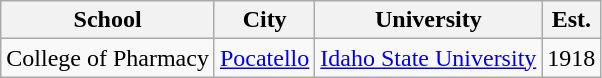<table class="wikitable sortable">
<tr>
<th scope="col">School</th>
<th scope="col">City</th>
<th scope="col">University</th>
<th scope="col">Est.</th>
</tr>
<tr>
<td>College of Pharmacy</td>
<td><a href='#'>Pocatello</a></td>
<td><a href='#'>Idaho State University</a></td>
<td>1918</td>
</tr>
</table>
